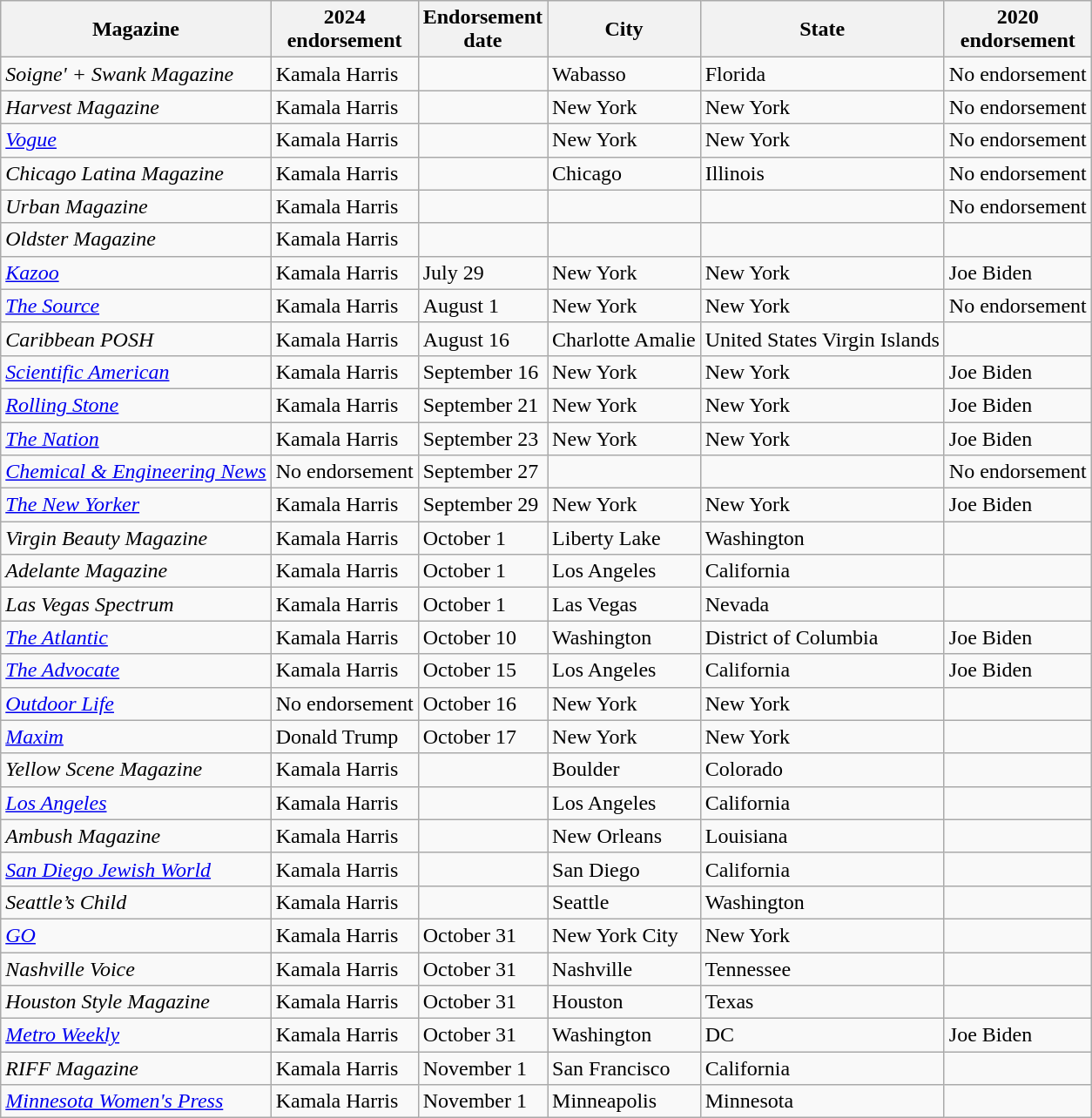<table class="wikitable sortable">
<tr>
<th>Magazine</th>
<th>2024<br>endorsement</th>
<th>Endorsement<br>date</th>
<th>City</th>
<th>State</th>
<th>2020<br>endorsement</th>
</tr>
<tr>
<td><em>Soigne' + Swank Magazine</em></td>
<td>Kamala Harris</td>
<td></td>
<td>Wabasso</td>
<td>Florida</td>
<td>No endorsement</td>
</tr>
<tr>
<td><em>Harvest Magazine</em></td>
<td>Kamala Harris</td>
<td></td>
<td>New York</td>
<td>New York</td>
<td>No endorsement</td>
</tr>
<tr>
<td><em><a href='#'>Vogue</a></em></td>
<td>Kamala Harris</td>
<td></td>
<td>New York</td>
<td>New York</td>
<td>No endorsement</td>
</tr>
<tr>
<td><em>Chicago Latina Magazine</em></td>
<td>Kamala Harris</td>
<td></td>
<td>Chicago</td>
<td>Illinois</td>
<td>No endorsement</td>
</tr>
<tr>
<td><em>Urban Magazine</em></td>
<td>Kamala Harris</td>
<td></td>
<td></td>
<td></td>
<td>No endorsement</td>
</tr>
<tr>
<td><em>Oldster Magazine</em></td>
<td>Kamala Harris</td>
<td></td>
<td></td>
<td></td>
<td></td>
</tr>
<tr>
<td><a href='#'><em>Kazoo</em></a></td>
<td>Kamala Harris</td>
<td>July 29</td>
<td>New York</td>
<td>New York</td>
<td>Joe Biden</td>
</tr>
<tr>
<td><em><a href='#'>The Source</a></em></td>
<td>Kamala Harris</td>
<td>August 1</td>
<td>New York</td>
<td>New York</td>
<td>No endorsement</td>
</tr>
<tr>
<td><em>Caribbean POSH</em></td>
<td>Kamala Harris</td>
<td>August 16</td>
<td>Charlotte Amalie</td>
<td>United States Virgin Islands</td>
<td></td>
</tr>
<tr>
<td><em><a href='#'>Scientific American</a></em></td>
<td>Kamala Harris</td>
<td>September 16</td>
<td>New York</td>
<td>New York</td>
<td>Joe Biden</td>
</tr>
<tr>
<td><em><a href='#'>Rolling Stone</a></em></td>
<td>Kamala Harris</td>
<td>September 21</td>
<td>New York</td>
<td>New York</td>
<td>Joe Biden</td>
</tr>
<tr>
<td><em><a href='#'>The Nation</a></em></td>
<td>Kamala Harris</td>
<td>September 23</td>
<td>New York</td>
<td>New York</td>
<td>Joe Biden</td>
</tr>
<tr>
<td><em><a href='#'>Chemical & Engineering News</a></em></td>
<td>No endorsement</td>
<td>September 27</td>
<td></td>
<td></td>
<td>No endorsement</td>
</tr>
<tr>
<td><em><a href='#'>The New Yorker</a></em></td>
<td>Kamala Harris</td>
<td>September 29</td>
<td>New York</td>
<td>New York</td>
<td>Joe Biden</td>
</tr>
<tr>
<td><em>Virgin Beauty Magazine</em></td>
<td>Kamala Harris</td>
<td>October 1</td>
<td>Liberty Lake</td>
<td>Washington</td>
<td></td>
</tr>
<tr>
<td><em>Adelante Magazine</em></td>
<td>Kamala Harris</td>
<td>October 1</td>
<td>Los Angeles</td>
<td>California</td>
<td></td>
</tr>
<tr>
<td><em>Las Vegas Spectrum</em></td>
<td>Kamala Harris</td>
<td>October 1</td>
<td>Las Vegas</td>
<td>Nevada</td>
<td></td>
</tr>
<tr>
<td><em><a href='#'>The Atlantic</a></em></td>
<td>Kamala Harris</td>
<td>October 10</td>
<td>Washington</td>
<td>District of Columbia</td>
<td>Joe Biden</td>
</tr>
<tr>
<td><em><a href='#'>The Advocate</a></em></td>
<td>Kamala Harris</td>
<td>October 15</td>
<td>Los Angeles</td>
<td>California</td>
<td>Joe Biden</td>
</tr>
<tr>
<td><em><a href='#'>Outdoor Life</a></em></td>
<td>No endorsement</td>
<td>October 16</td>
<td>New York</td>
<td>New York</td>
<td></td>
</tr>
<tr>
<td><em><a href='#'>Maxim</a></em></td>
<td>Donald Trump</td>
<td>October 17</td>
<td>New York</td>
<td>New York</td>
<td></td>
</tr>
<tr>
<td><em>Yellow Scene Magazine</em></td>
<td>Kamala Harris</td>
<td></td>
<td>Boulder</td>
<td>Colorado</td>
<td></td>
</tr>
<tr>
<td><em><a href='#'>Los Angeles</a></em></td>
<td>Kamala Harris</td>
<td></td>
<td>Los Angeles</td>
<td>California</td>
<td></td>
</tr>
<tr>
<td><em>Ambush Magazine</em></td>
<td>Kamala Harris</td>
<td></td>
<td>New Orleans</td>
<td>Louisiana</td>
<td></td>
</tr>
<tr>
<td><em><a href='#'>San Diego Jewish World</a></em></td>
<td>Kamala Harris</td>
<td></td>
<td>San Diego</td>
<td>California</td>
<td></td>
</tr>
<tr>
<td><em>Seattle’s Child</em></td>
<td>Kamala Harris</td>
<td></td>
<td>Seattle</td>
<td>Washington</td>
<td></td>
</tr>
<tr>
<td><em><a href='#'>GO</a></em></td>
<td>Kamala Harris</td>
<td>October 31</td>
<td>New York City</td>
<td>New York</td>
<td></td>
</tr>
<tr>
<td><em>Nashville Voice</em></td>
<td>Kamala Harris</td>
<td>October 31</td>
<td>Nashville</td>
<td>Tennessee</td>
<td></td>
</tr>
<tr>
<td><em>Houston Style Magazine</em></td>
<td>Kamala Harris</td>
<td>October 31</td>
<td>Houston</td>
<td>Texas</td>
<td></td>
</tr>
<tr>
<td><em><a href='#'>Metro Weekly</a></em></td>
<td>Kamala Harris</td>
<td>October 31</td>
<td>Washington</td>
<td>DC</td>
<td>Joe Biden</td>
</tr>
<tr>
<td><em>RIFF Magazine</em></td>
<td>Kamala Harris</td>
<td>November 1</td>
<td>San Francisco</td>
<td>California</td>
<td></td>
</tr>
<tr>
<td><em><a href='#'>Minnesota Women's Press</a></em></td>
<td>Kamala Harris</td>
<td>November 1</td>
<td>Minneapolis</td>
<td>Minnesota</td>
<td></td>
</tr>
</table>
